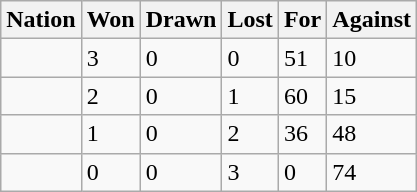<table class="wikitable">
<tr>
<th>Nation</th>
<th>Won</th>
<th>Drawn</th>
<th>Lost</th>
<th>For</th>
<th>Against</th>
</tr>
<tr>
<td></td>
<td>3</td>
<td>0</td>
<td>0</td>
<td>51</td>
<td>10</td>
</tr>
<tr>
<td></td>
<td>2</td>
<td>0</td>
<td>1</td>
<td>60</td>
<td>15</td>
</tr>
<tr>
<td></td>
<td>1</td>
<td>0</td>
<td>2</td>
<td>36</td>
<td>48</td>
</tr>
<tr>
<td></td>
<td>0</td>
<td>0</td>
<td>3</td>
<td>0</td>
<td>74</td>
</tr>
</table>
